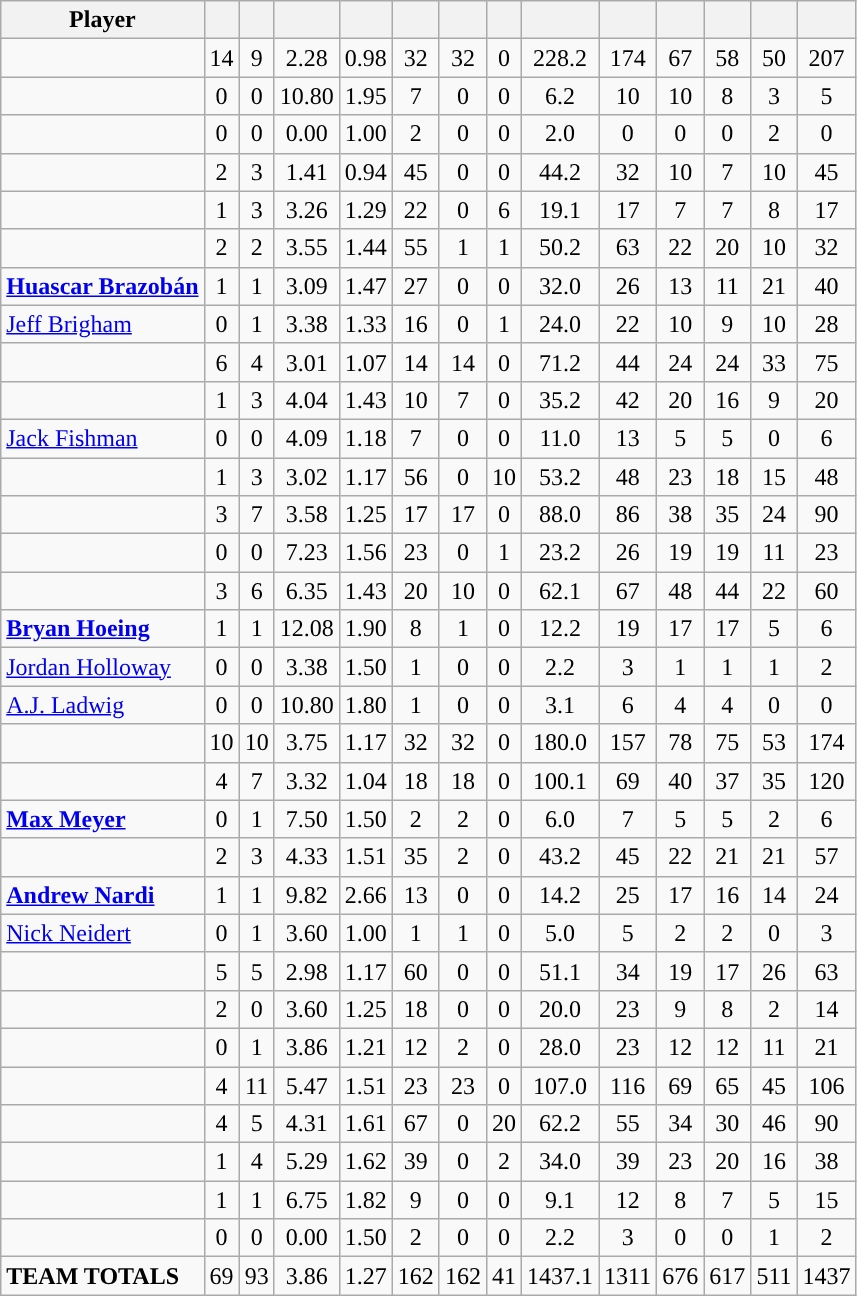<table class="wikitable sortable" style="text-align:center;">
<tr>
<th>Player</th>
<th></th>
<th></th>
<th></th>
<th></th>
<th></th>
<th></th>
<th></th>
<th></th>
<th></th>
<th></th>
<th></th>
<th></th>
<th></th>
</tr>
<tr>
<td align=left><strong></strong></td>
<td>14</td>
<td>9</td>
<td>2.28</td>
<td>0.98</td>
<td>32</td>
<td>32</td>
<td>0</td>
<td>228.2</td>
<td>174</td>
<td>67</td>
<td>58</td>
<td>50</td>
<td>207</td>
</tr>
<tr>
<td align=left></td>
<td>0</td>
<td>0</td>
<td>10.80</td>
<td>1.95</td>
<td>7</td>
<td>0</td>
<td>0</td>
<td>6.2</td>
<td>10</td>
<td>10</td>
<td>8</td>
<td>3</td>
<td>5</td>
</tr>
<tr>
<td align=left><strong></strong></td>
<td>0</td>
<td>0</td>
<td>0.00</td>
<td>1.00</td>
<td>2</td>
<td>0</td>
<td>0</td>
<td>2.0</td>
<td>0</td>
<td>0</td>
<td>0</td>
<td>2</td>
<td>0</td>
</tr>
<tr>
<td align=left><strong></strong></td>
<td>2</td>
<td>3</td>
<td>1.41</td>
<td>0.94</td>
<td>45</td>
<td>0</td>
<td>0</td>
<td>44.2</td>
<td>32</td>
<td>10</td>
<td>7</td>
<td>10</td>
<td>45</td>
</tr>
<tr>
<td align=left></td>
<td>1</td>
<td>3</td>
<td>3.26</td>
<td>1.29</td>
<td>22</td>
<td>0</td>
<td>6</td>
<td>19.1</td>
<td>17</td>
<td>7</td>
<td>7</td>
<td>8</td>
<td>17</td>
</tr>
<tr>
<td align=left><strong></strong></td>
<td>2</td>
<td>2</td>
<td>3.55</td>
<td>1.44</td>
<td>55</td>
<td>1</td>
<td>1</td>
<td>50.2</td>
<td>63</td>
<td>22</td>
<td>20</td>
<td>10</td>
<td>32</td>
</tr>
<tr>
<td align=left><strong><a href='#'>Huascar Brazobán</a></strong></td>
<td>1</td>
<td>1</td>
<td>3.09</td>
<td>1.47</td>
<td>27</td>
<td>0</td>
<td>0</td>
<td>32.0</td>
<td>26</td>
<td>13</td>
<td>11</td>
<td>21</td>
<td>40</td>
</tr>
<tr>
<td align=left><a href='#'>Jeff Brigham</a></td>
<td>0</td>
<td>1</td>
<td>3.38</td>
<td>1.33</td>
<td>16</td>
<td>0</td>
<td>1</td>
<td>24.0</td>
<td>22</td>
<td>10</td>
<td>9</td>
<td>10</td>
<td>28</td>
</tr>
<tr>
<td align=left></td>
<td>6</td>
<td>4</td>
<td>3.01</td>
<td>1.07</td>
<td>14</td>
<td>14</td>
<td>0</td>
<td>71.2</td>
<td>44</td>
<td>24</td>
<td>24</td>
<td>33</td>
<td>75</td>
</tr>
<tr>
<td align=left><strong></strong></td>
<td>1</td>
<td>3</td>
<td>4.04</td>
<td>1.43</td>
<td>10</td>
<td>7</td>
<td>0</td>
<td>35.2</td>
<td>42</td>
<td>20</td>
<td>16</td>
<td>9</td>
<td>20</td>
</tr>
<tr>
<td align=left><a href='#'>Jack Fishman</a></td>
<td>0</td>
<td>0</td>
<td>4.09</td>
<td>1.18</td>
<td>7</td>
<td>0</td>
<td>0</td>
<td>11.0</td>
<td>13</td>
<td>5</td>
<td>5</td>
<td>0</td>
<td>6</td>
</tr>
<tr>
<td align=left><strong></strong></td>
<td>1</td>
<td>3</td>
<td>3.02</td>
<td>1.17</td>
<td>56</td>
<td>0</td>
<td>10</td>
<td>53.2</td>
<td>48</td>
<td>23</td>
<td>18</td>
<td>15</td>
<td>48</td>
</tr>
<tr>
<td align=left><strong></strong></td>
<td>3</td>
<td>7</td>
<td>3.58</td>
<td>1.25</td>
<td>17</td>
<td>17</td>
<td>0</td>
<td>88.0</td>
<td>86</td>
<td>38</td>
<td>35</td>
<td>24</td>
<td>90</td>
</tr>
<tr>
<td align=left><strong></strong></td>
<td>0</td>
<td>0</td>
<td>7.23</td>
<td>1.56</td>
<td>23</td>
<td>0</td>
<td>1</td>
<td>23.2</td>
<td>26</td>
<td>19</td>
<td>19</td>
<td>11</td>
<td>23</td>
</tr>
<tr>
<td align=left></td>
<td>3</td>
<td>6</td>
<td>6.35</td>
<td>1.43</td>
<td>20</td>
<td>10</td>
<td>0</td>
<td>62.1</td>
<td>67</td>
<td>48</td>
<td>44</td>
<td>22</td>
<td>60</td>
</tr>
<tr>
<td align=left><strong><a href='#'>Bryan Hoeing</a></strong></td>
<td>1</td>
<td>1</td>
<td>12.08</td>
<td>1.90</td>
<td>8</td>
<td>1</td>
<td>0</td>
<td>12.2</td>
<td>19</td>
<td>17</td>
<td>17</td>
<td>5</td>
<td>6</td>
</tr>
<tr>
<td align=left><a href='#'>Jordan Holloway</a></td>
<td>0</td>
<td>0</td>
<td>3.38</td>
<td>1.50</td>
<td>1</td>
<td>0</td>
<td>0</td>
<td>2.2</td>
<td>3</td>
<td>1</td>
<td>1</td>
<td>1</td>
<td>2</td>
</tr>
<tr>
<td align=left><a href='#'>A.J. Ladwig</a></td>
<td>0</td>
<td>0</td>
<td>10.80</td>
<td>1.80</td>
<td>1</td>
<td>0</td>
<td>0</td>
<td>3.1</td>
<td>6</td>
<td>4</td>
<td>4</td>
<td>0</td>
<td>0</td>
</tr>
<tr>
<td align=left><strong></strong></td>
<td>10</td>
<td>10</td>
<td>3.75</td>
<td>1.17</td>
<td>32</td>
<td>32</td>
<td>0</td>
<td>180.0</td>
<td>157</td>
<td>78</td>
<td>75</td>
<td>53</td>
<td>174</td>
</tr>
<tr>
<td align=left></td>
<td>4</td>
<td>7</td>
<td>3.32</td>
<td>1.04</td>
<td>18</td>
<td>18</td>
<td>0</td>
<td>100.1</td>
<td>69</td>
<td>40</td>
<td>37</td>
<td>35</td>
<td>120</td>
</tr>
<tr>
<td align=left><strong><a href='#'>Max Meyer</a></strong></td>
<td>0</td>
<td>1</td>
<td>7.50</td>
<td>1.50</td>
<td>2</td>
<td>2</td>
<td>0</td>
<td>6.0</td>
<td>7</td>
<td>5</td>
<td>5</td>
<td>2</td>
<td>6</td>
</tr>
<tr>
<td align=left><strong></strong></td>
<td>2</td>
<td>3</td>
<td>4.33</td>
<td>1.51</td>
<td>35</td>
<td>2</td>
<td>0</td>
<td>43.2</td>
<td>45</td>
<td>22</td>
<td>21</td>
<td>21</td>
<td>57</td>
</tr>
<tr>
<td align=left><strong><a href='#'>Andrew Nardi</a></strong></td>
<td>1</td>
<td>1</td>
<td>9.82</td>
<td>2.66</td>
<td>13</td>
<td>0</td>
<td>0</td>
<td>14.2</td>
<td>25</td>
<td>17</td>
<td>16</td>
<td>14</td>
<td>24</td>
</tr>
<tr>
<td align=left><a href='#'>Nick Neidert</a></td>
<td>0</td>
<td>1</td>
<td>3.60</td>
<td>1.00</td>
<td>1</td>
<td>1</td>
<td>0</td>
<td>5.0</td>
<td>5</td>
<td>2</td>
<td>2</td>
<td>0</td>
<td>3</td>
</tr>
<tr>
<td align=left><strong></strong></td>
<td>5</td>
<td>5</td>
<td>2.98</td>
<td>1.17</td>
<td>60</td>
<td>0</td>
<td>0</td>
<td>51.1</td>
<td>34</td>
<td>19</td>
<td>17</td>
<td>26</td>
<td>63</td>
</tr>
<tr>
<td align=left></td>
<td>2</td>
<td>0</td>
<td>3.60</td>
<td>1.25</td>
<td>18</td>
<td>0</td>
<td>0</td>
<td>20.0</td>
<td>23</td>
<td>9</td>
<td>8</td>
<td>2</td>
<td>14</td>
</tr>
<tr>
<td align=left></td>
<td>0</td>
<td>1</td>
<td>3.86</td>
<td>1.21</td>
<td>12</td>
<td>2</td>
<td>0</td>
<td>28.0</td>
<td>23</td>
<td>12</td>
<td>12</td>
<td>11</td>
<td>21</td>
</tr>
<tr>
<td align=left><strong></strong></td>
<td>4</td>
<td>11</td>
<td>5.47</td>
<td>1.51</td>
<td>23</td>
<td>23</td>
<td>0</td>
<td>107.0</td>
<td>116</td>
<td>69</td>
<td>65</td>
<td>45</td>
<td>106</td>
</tr>
<tr>
<td align=left><strong></strong></td>
<td>4</td>
<td>5</td>
<td>4.31</td>
<td>1.61</td>
<td>67</td>
<td>0</td>
<td>20</td>
<td>62.2</td>
<td>55</td>
<td>34</td>
<td>30</td>
<td>46</td>
<td>90</td>
</tr>
<tr>
<td align=left></td>
<td>1</td>
<td>4</td>
<td>5.29</td>
<td>1.62</td>
<td>39</td>
<td>0</td>
<td>2</td>
<td>34.0</td>
<td>39</td>
<td>23</td>
<td>20</td>
<td>16</td>
<td>38</td>
</tr>
<tr>
<td align=left><strong></strong></td>
<td>1</td>
<td>1</td>
<td>6.75</td>
<td>1.82</td>
<td>9</td>
<td>0</td>
<td>0</td>
<td>9.1</td>
<td>12</td>
<td>8</td>
<td>7</td>
<td>5</td>
<td>15</td>
</tr>
<tr>
<td align=left></td>
<td>0</td>
<td>0</td>
<td>0.00</td>
<td>1.50</td>
<td>2</td>
<td>0</td>
<td>0</td>
<td>2.2</td>
<td>3</td>
<td>0</td>
<td>0</td>
<td>1</td>
<td>2</td>
</tr>
<tr class="sortbottom">
<td align="left"><strong>TEAM TOTALS</strong></td>
<td>69</td>
<td>93</td>
<td>3.86</td>
<td>1.27</td>
<td>162</td>
<td>162</td>
<td>41</td>
<td>1437.1</td>
<td>1311</td>
<td>676</td>
<td>617</td>
<td>511</td>
<td>1437</td>
</tr>
</table>
